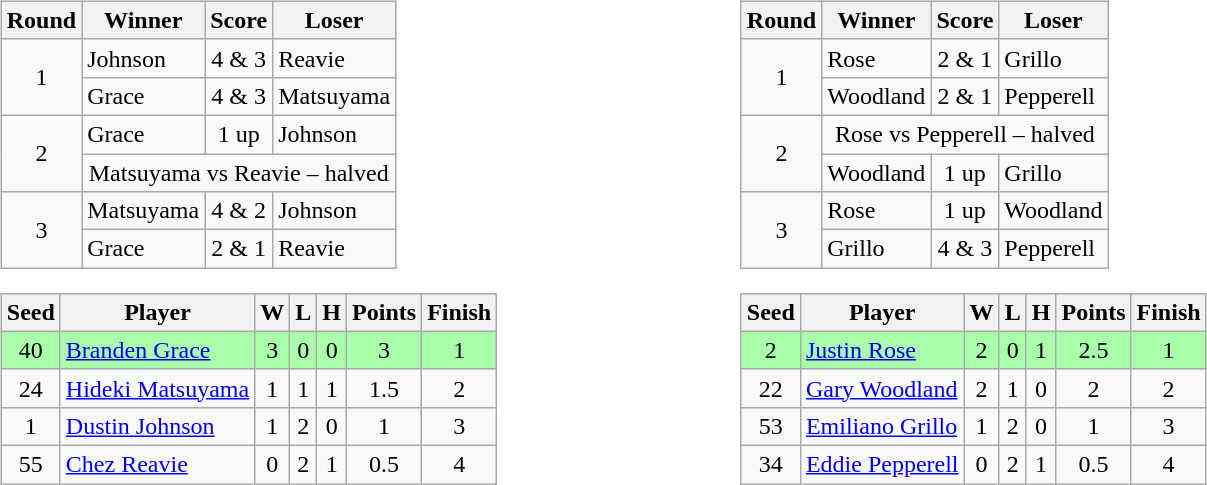<table style="width: 60em">
<tr>
<td><br><table class="wikitable">
<tr>
<th>Round</th>
<th>Winner</th>
<th>Score</th>
<th>Loser</th>
</tr>
<tr>
<td align=center rowspan=2>1</td>
<td>Johnson</td>
<td align=center>4 & 3</td>
<td>Reavie</td>
</tr>
<tr>
<td>Grace</td>
<td align=center>4 & 3</td>
<td>Matsuyama</td>
</tr>
<tr>
<td align=center rowspan=2>2</td>
<td>Grace</td>
<td align=center>1 up</td>
<td>Johnson</td>
</tr>
<tr>
<td colspan=3 align=center>Matsuyama vs Reavie – halved</td>
</tr>
<tr>
<td align=center rowspan=2>3</td>
<td>Matsuyama</td>
<td align=center>4 & 2</td>
<td>Johnson</td>
</tr>
<tr>
<td>Grace</td>
<td align=center>2 & 1</td>
<td>Reavie</td>
</tr>
</table>
<table class="wikitable" style="text-align:center">
<tr>
<th>Seed</th>
<th>Player</th>
<th>W</th>
<th>L</th>
<th>H</th>
<th>Points</th>
<th>Finish</th>
</tr>
<tr style="background:#aaffaa;">
<td>40</td>
<td align=left> <a href='#'>Branden Grace</a></td>
<td>3</td>
<td>0</td>
<td>0</td>
<td>3</td>
<td>1</td>
</tr>
<tr>
<td>24</td>
<td align=left> <a href='#'>Hideki Matsuyama</a></td>
<td>1</td>
<td>1</td>
<td>1</td>
<td>1.5</td>
<td>2</td>
</tr>
<tr>
<td>1</td>
<td align=left> <a href='#'>Dustin Johnson</a></td>
<td>1</td>
<td>2</td>
<td>0</td>
<td>1</td>
<td>3</td>
</tr>
<tr>
<td>55</td>
<td align=left> <a href='#'>Chez Reavie</a></td>
<td>0</td>
<td>2</td>
<td>1</td>
<td>0.5</td>
<td>4</td>
</tr>
</table>
</td>
<td><br><table class="wikitable">
<tr>
<th>Round</th>
<th>Winner</th>
<th>Score</th>
<th>Loser</th>
</tr>
<tr>
<td align=center rowspan=2>1</td>
<td>Rose</td>
<td align=center>2 & 1</td>
<td>Grillo</td>
</tr>
<tr>
<td>Woodland</td>
<td align=center>2 & 1</td>
<td>Pepperell</td>
</tr>
<tr>
<td align=center rowspan=2>2</td>
<td colspan=3 align=center>Rose vs Pepperell – halved</td>
</tr>
<tr>
<td>Woodland</td>
<td align=center>1 up</td>
<td>Grillo</td>
</tr>
<tr>
<td align=center rowspan=2>3</td>
<td>Rose</td>
<td align=center>1 up</td>
<td>Woodland</td>
</tr>
<tr>
<td>Grillo</td>
<td align=center>4 & 3</td>
<td>Pepperell</td>
</tr>
</table>
<table class="wikitable" style="text-align:center">
<tr>
<th>Seed</th>
<th>Player</th>
<th>W</th>
<th>L</th>
<th>H</th>
<th>Points</th>
<th>Finish</th>
</tr>
<tr style="background:#aaffaa;">
<td>2</td>
<td align=left> <a href='#'>Justin Rose</a></td>
<td>2</td>
<td>0</td>
<td>1</td>
<td>2.5</td>
<td>1</td>
</tr>
<tr>
<td>22</td>
<td align=left> <a href='#'>Gary Woodland</a></td>
<td>2</td>
<td>1</td>
<td>0</td>
<td>2</td>
<td>2</td>
</tr>
<tr>
<td>53</td>
<td align=left> <a href='#'>Emiliano Grillo</a></td>
<td>1</td>
<td>2</td>
<td>0</td>
<td>1</td>
<td>3</td>
</tr>
<tr>
<td>34</td>
<td align=left> <a href='#'>Eddie Pepperell</a></td>
<td>0</td>
<td>2</td>
<td>1</td>
<td>0.5</td>
<td>4</td>
</tr>
</table>
</td>
</tr>
</table>
